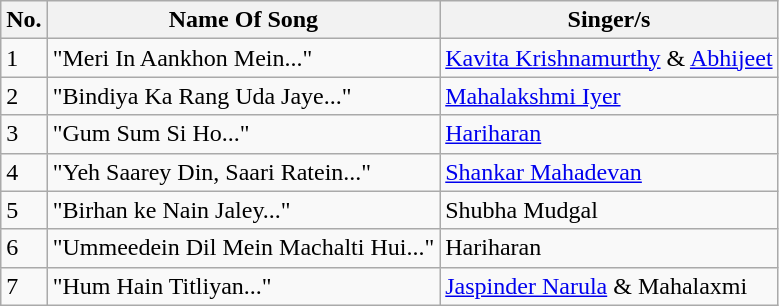<table class="wikitable">
<tr>
<th>No.</th>
<th>Name Of Song</th>
<th>Singer/s</th>
</tr>
<tr>
<td>1</td>
<td>"Meri In Aankhon Mein..."</td>
<td><a href='#'>Kavita Krishnamurthy</a> & <a href='#'>Abhijeet</a></td>
</tr>
<tr>
<td>2</td>
<td>"Bindiya Ka Rang Uda Jaye..."</td>
<td><a href='#'>Mahalakshmi Iyer</a></td>
</tr>
<tr>
<td>3</td>
<td>"Gum Sum Si Ho..."</td>
<td><a href='#'>Hariharan</a></td>
</tr>
<tr>
<td>4</td>
<td>"Yeh Saarey Din, Saari Ratein..."</td>
<td><a href='#'>Shankar Mahadevan</a></td>
</tr>
<tr>
<td>5</td>
<td>"Birhan ke Nain Jaley..."</td>
<td>Shubha Mudgal</td>
</tr>
<tr>
<td>6</td>
<td>"Ummeedein Dil Mein Machalti Hui..."</td>
<td>Hariharan</td>
</tr>
<tr>
<td>7</td>
<td>"Hum Hain Titliyan..."</td>
<td><a href='#'>Jaspinder Narula</a> & Mahalaxmi</td>
</tr>
</table>
